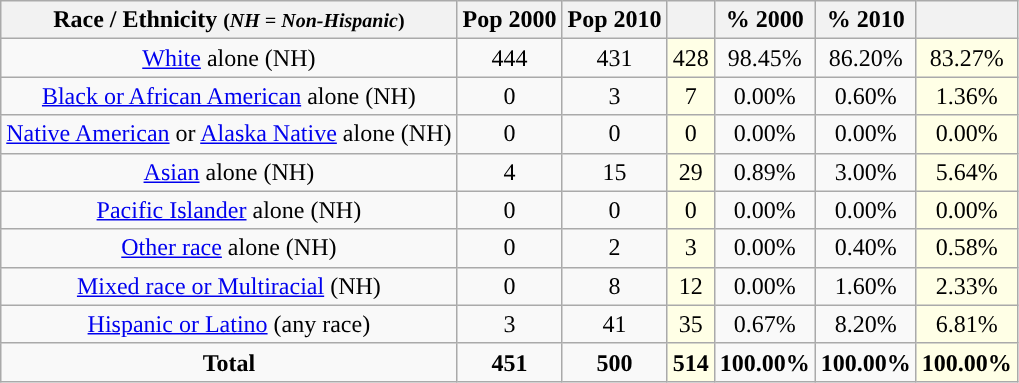<table class="wikitable" style="text-align:center;">
<tr>
<th>Race / Ethnicity <small>(<em>NH = Non-Hispanic</em>)</small></th>
<th>Pop 2000</th>
<th>Pop 2010</th>
<th></th>
<th>% 2000</th>
<th>% 2010</th>
<th></th>
</tr>
<tr>
<td><a href='#'>White</a> alone (NH)</td>
<td>444</td>
<td>431</td>
<td style='background: #ffffe6;'>428</td>
<td>98.45%</td>
<td>86.20%</td>
<td style='background: #ffffe6;'>83.27%</td>
</tr>
<tr>
<td><a href='#'>Black or African American</a> alone (NH)</td>
<td>0</td>
<td>3</td>
<td style='background: #ffffe6;'>7</td>
<td>0.00%</td>
<td>0.60%</td>
<td style='background: #ffffe6;'>1.36%</td>
</tr>
<tr>
<td><a href='#'>Native American</a> or <a href='#'>Alaska Native</a> alone (NH)</td>
<td>0</td>
<td>0</td>
<td style='background: #ffffe6;'>0</td>
<td>0.00%</td>
<td>0.00%</td>
<td style='background: #ffffe6;'>0.00%</td>
</tr>
<tr>
<td><a href='#'>Asian</a> alone (NH)</td>
<td>4</td>
<td>15</td>
<td style='background: #ffffe6;'>29</td>
<td>0.89%</td>
<td>3.00%</td>
<td style='background: #ffffe6;'>5.64%</td>
</tr>
<tr>
<td><a href='#'>Pacific Islander</a> alone (NH)</td>
<td>0</td>
<td>0</td>
<td style='background: #ffffe6;'>0</td>
<td>0.00%</td>
<td>0.00%</td>
<td style='background: #ffffe6;'>0.00%</td>
</tr>
<tr>
<td><a href='#'>Other race</a> alone (NH)</td>
<td>0</td>
<td>2</td>
<td style='background: #ffffe6;'>3</td>
<td>0.00%</td>
<td>0.40%</td>
<td style='background: #ffffe6;'>0.58%</td>
</tr>
<tr>
<td><a href='#'>Mixed race or Multiracial</a> (NH)</td>
<td>0</td>
<td>8</td>
<td style='background: #ffffe6;'>12</td>
<td>0.00%</td>
<td>1.60%</td>
<td style='background: #ffffe6;'>2.33%</td>
</tr>
<tr>
<td><a href='#'>Hispanic or Latino</a> (any race)</td>
<td>3</td>
<td>41</td>
<td style='background: #ffffe6;'>35</td>
<td>0.67%</td>
<td>8.20%</td>
<td style='background: #ffffe6;'>6.81%</td>
</tr>
<tr>
<td><strong>Total</strong></td>
<td><strong>451</strong></td>
<td><strong>500</strong></td>
<td style='background: #ffffe6;'><strong>514</strong></td>
<td><strong>100.00%</strong></td>
<td><strong>100.00%</strong></td>
<td style='background: #ffffe6;'><strong>100.00%</strong></td>
</tr>
</table>
